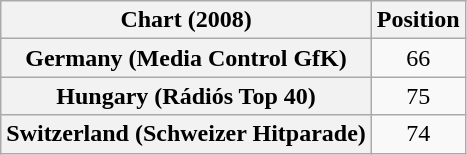<table class="wikitable sortable plainrowheaders" style="text-align:center">
<tr>
<th scope="col">Chart (2008)</th>
<th scope="col">Position</th>
</tr>
<tr>
<th scope="row">Germany (Media Control GfK)</th>
<td>66</td>
</tr>
<tr>
<th scope="row">Hungary (Rádiós Top 40)</th>
<td>75</td>
</tr>
<tr>
<th scope="row">Switzerland (Schweizer Hitparade)</th>
<td>74</td>
</tr>
</table>
